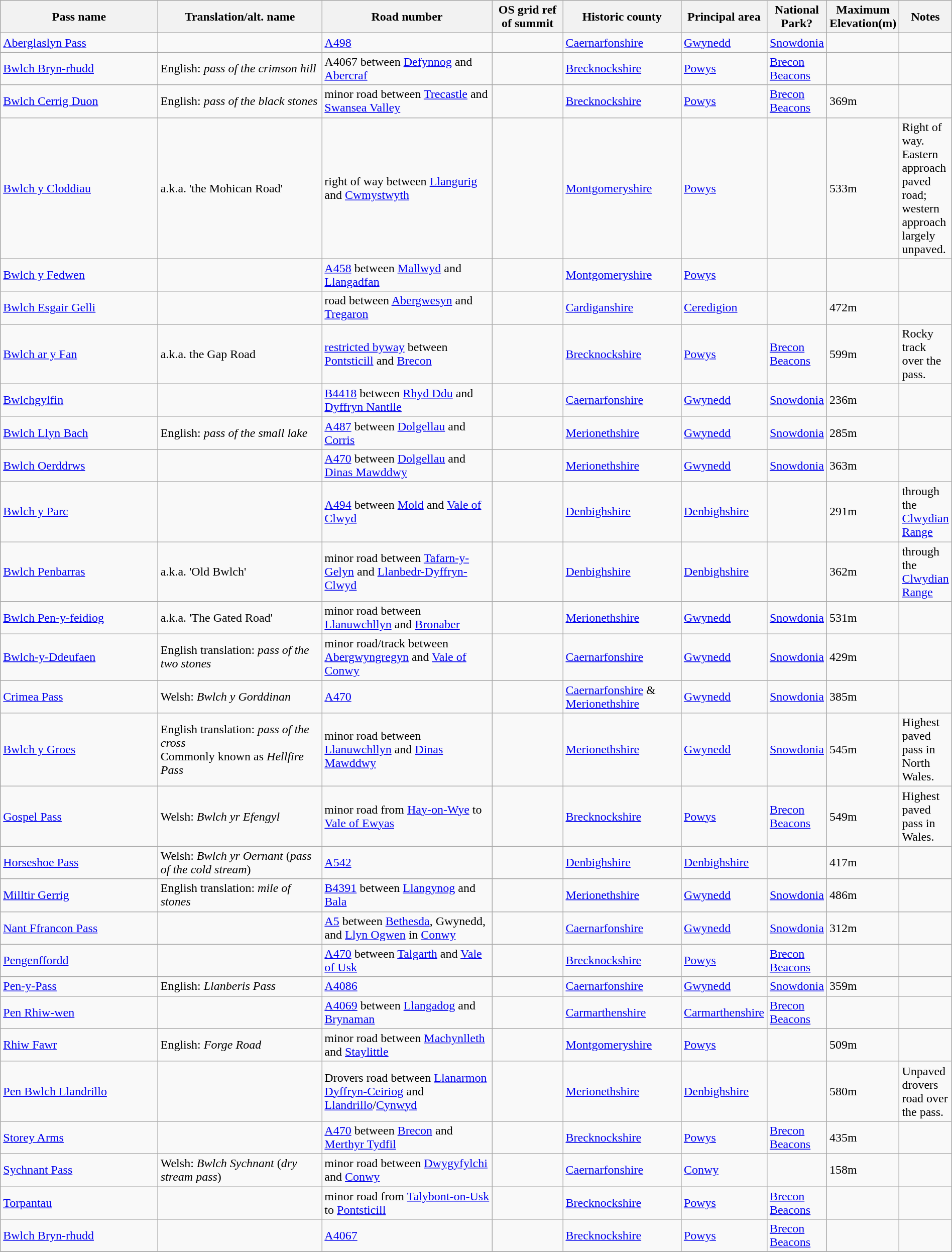<table class="wikitable sortable" width="100%">
<tr>
<th width=25%>Pass name</th>
<th width=25%>Translation/alt. name</th>
<th width=25%>Road number</th>
<th width=10%>OS grid ref of summit</th>
<th width=25%>Historic county</th>
<th width=25%>Principal area</th>
<th width=25%>National Park?</th>
<th width=25%>Maximum Elevation(m)</th>
<th class="unsortable">Notes</th>
</tr>
<tr>
<td><a href='#'>Aberglaslyn Pass</a></td>
<td></td>
<td><a href='#'>A498</a></td>
<td></td>
<td><a href='#'>Caernarfonshire</a></td>
<td><a href='#'>Gwynedd</a></td>
<td><a href='#'>Snowdonia</a></td>
<td></td>
<td></td>
</tr>
<tr>
<td><a href='#'>Bwlch Bryn-rhudd</a></td>
<td>English: <em>pass of the crimson hill</em></td>
<td>A4067 between <a href='#'>Defynnog</a> and <a href='#'>Abercraf</a></td>
<td></td>
<td><a href='#'>Brecknockshire</a></td>
<td><a href='#'>Powys</a></td>
<td><a href='#'>Brecon Beacons</a></td>
<td></td>
<td></td>
</tr>
<tr>
<td><a href='#'>Bwlch Cerrig Duon</a></td>
<td>English: <em>pass of the black stones</em></td>
<td>minor road between <a href='#'>Trecastle</a> and <a href='#'>Swansea Valley</a></td>
<td></td>
<td><a href='#'>Brecknockshire</a></td>
<td><a href='#'>Powys</a></td>
<td><a href='#'>Brecon Beacons</a></td>
<td>369m</td>
<td></td>
</tr>
<tr>
<td><a href='#'>Bwlch y Cloddiau</a></td>
<td>a.k.a. 'the Mohican Road'</td>
<td>right of way between <a href='#'>Llangurig</a> and <a href='#'>Cwmystwyth</a></td>
<td></td>
<td><a href='#'>Montgomeryshire</a></td>
<td><a href='#'>Powys</a></td>
<td></td>
<td>533m</td>
<td>Right of way. Eastern approach paved road; western approach largely unpaved.</td>
</tr>
<tr>
<td><a href='#'>Bwlch y Fedwen</a></td>
<td></td>
<td><a href='#'>A458</a> between <a href='#'>Mallwyd</a> and <a href='#'>Llangadfan</a></td>
<td></td>
<td><a href='#'>Montgomeryshire</a></td>
<td><a href='#'>Powys</a></td>
<td></td>
<td></td>
<td></td>
</tr>
<tr>
<td><a href='#'>Bwlch Esgair Gelli</a></td>
<td></td>
<td>road between <a href='#'>Abergwesyn</a> and <a href='#'>Tregaron</a></td>
<td></td>
<td><a href='#'>Cardiganshire</a></td>
<td><a href='#'>Ceredigion</a></td>
<td></td>
<td>472m</td>
<td></td>
</tr>
<tr>
<td><a href='#'>Bwlch ar y Fan</a></td>
<td>a.k.a. the Gap Road</td>
<td><a href='#'>restricted byway</a> between <a href='#'>Pontsticill</a> and <a href='#'>Brecon</a></td>
<td></td>
<td><a href='#'>Brecknockshire</a></td>
<td><a href='#'>Powys</a></td>
<td><a href='#'>Brecon Beacons</a></td>
<td>599m</td>
<td>Rocky track over the pass.</td>
</tr>
<tr>
<td><a href='#'>Bwlchgylfin</a></td>
<td></td>
<td><a href='#'>B4418</a> between <a href='#'>Rhyd Ddu</a> and <a href='#'>Dyffryn Nantlle</a></td>
<td></td>
<td><a href='#'>Caernarfonshire</a></td>
<td><a href='#'>Gwynedd</a></td>
<td><a href='#'>Snowdonia</a></td>
<td>236m</td>
<td></td>
</tr>
<tr>
<td><a href='#'>Bwlch Llyn Bach</a></td>
<td>English: <em>pass of the small lake</em></td>
<td><a href='#'>A487</a> between <a href='#'>Dolgellau</a> and <a href='#'>Corris</a></td>
<td></td>
<td><a href='#'>Merionethshire</a></td>
<td><a href='#'>Gwynedd</a></td>
<td><a href='#'>Snowdonia</a></td>
<td>285m</td>
<td></td>
</tr>
<tr>
<td><a href='#'>Bwlch Oerddrws</a></td>
<td></td>
<td><a href='#'>A470</a> between <a href='#'>Dolgellau</a> and <a href='#'>Dinas Mawddwy</a></td>
<td></td>
<td><a href='#'>Merionethshire</a></td>
<td><a href='#'>Gwynedd</a></td>
<td><a href='#'>Snowdonia</a></td>
<td>363m</td>
<td></td>
</tr>
<tr>
<td><a href='#'>Bwlch y Parc</a></td>
<td></td>
<td><a href='#'>A494</a> between <a href='#'>Mold</a> and <a href='#'>Vale of Clwyd</a></td>
<td></td>
<td><a href='#'>Denbighshire</a></td>
<td><a href='#'>Denbighshire</a></td>
<td></td>
<td>291m</td>
<td>through the <a href='#'>Clwydian Range</a></td>
</tr>
<tr>
<td><a href='#'>Bwlch Penbarras</a></td>
<td>a.k.a. 'Old Bwlch'</td>
<td>minor road between <a href='#'>Tafarn-y-Gelyn</a> and <a href='#'>Llanbedr-Dyffryn-Clwyd</a></td>
<td></td>
<td><a href='#'>Denbighshire</a></td>
<td><a href='#'>Denbighshire</a></td>
<td></td>
<td>362m</td>
<td>through the <a href='#'>Clwydian Range</a></td>
</tr>
<tr>
<td><a href='#'>Bwlch Pen-y-feidiog</a></td>
<td>a.k.a. 'The Gated Road'</td>
<td>minor road between <a href='#'>Llanuwchllyn</a> and <a href='#'>Bronaber</a></td>
<td></td>
<td><a href='#'>Merionethshire</a></td>
<td><a href='#'>Gwynedd</a></td>
<td><a href='#'>Snowdonia</a></td>
<td>531m</td>
<td></td>
</tr>
<tr>
<td><a href='#'>Bwlch-y-Ddeufaen</a></td>
<td>English translation: <em>pass of the two stones</em></td>
<td>minor road/track between <a href='#'>Abergwyngregyn</a> and <a href='#'>Vale of Conwy</a></td>
<td></td>
<td><a href='#'>Caernarfonshire</a></td>
<td><a href='#'>Gwynedd</a></td>
<td><a href='#'>Snowdonia</a></td>
<td>429m</td>
<td></td>
</tr>
<tr>
<td><a href='#'>Crimea Pass</a></td>
<td>Welsh: <em>Bwlch y Gorddinan</em></td>
<td><a href='#'>A470</a></td>
<td></td>
<td><a href='#'>Caernarfonshire</a> & <a href='#'>Merionethshire</a></td>
<td><a href='#'>Gwynedd</a></td>
<td><a href='#'>Snowdonia</a></td>
<td>385m</td>
<td></td>
</tr>
<tr>
<td><a href='#'>Bwlch y Groes</a></td>
<td>English translation: <em>pass of the cross</em><br>Commonly known as <em>Hellfire Pass</em></td>
<td>minor road between <a href='#'>Llanuwchllyn</a> and <a href='#'>Dinas Mawddwy</a></td>
<td></td>
<td><a href='#'>Merionethshire</a></td>
<td><a href='#'>Gwynedd</a></td>
<td><a href='#'>Snowdonia</a></td>
<td>545m</td>
<td>Highest paved pass in North Wales.</td>
</tr>
<tr>
<td><a href='#'>Gospel Pass</a></td>
<td>Welsh: <em>Bwlch yr Efengyl</em></td>
<td>minor road from <a href='#'>Hay-on-Wye</a> to <a href='#'>Vale of Ewyas</a></td>
<td></td>
<td><a href='#'>Brecknockshire</a></td>
<td><a href='#'>Powys</a></td>
<td><a href='#'>Brecon Beacons</a></td>
<td>549m</td>
<td>Highest paved pass in Wales.</td>
</tr>
<tr>
<td><a href='#'>Horseshoe Pass</a></td>
<td>Welsh: <em>Bwlch yr Oernant</em> (<em>pass of the cold stream</em>)</td>
<td><a href='#'>A542</a></td>
<td></td>
<td><a href='#'>Denbighshire</a></td>
<td><a href='#'>Denbighshire</a></td>
<td></td>
<td>417m</td>
<td></td>
</tr>
<tr>
<td><a href='#'>Milltir Gerrig</a></td>
<td>English translation: <em>mile of stones</em></td>
<td><a href='#'>B4391</a> between <a href='#'>Llangynog</a> and <a href='#'>Bala</a></td>
<td></td>
<td><a href='#'>Merionethshire</a></td>
<td><a href='#'>Gwynedd</a></td>
<td><a href='#'>Snowdonia</a></td>
<td>486m</td>
<td></td>
</tr>
<tr>
<td><a href='#'>Nant Ffrancon Pass</a></td>
<td></td>
<td><a href='#'>A5</a> between <a href='#'>Bethesda</a>, Gwynedd, and <a href='#'>Llyn Ogwen</a> in <a href='#'>Conwy</a></td>
<td></td>
<td><a href='#'>Caernarfonshire</a></td>
<td><a href='#'>Gwynedd</a></td>
<td><a href='#'>Snowdonia</a></td>
<td>312m</td>
<td></td>
</tr>
<tr>
<td><a href='#'>Pengenffordd</a></td>
<td></td>
<td><a href='#'>A470</a> between <a href='#'>Talgarth</a> and <a href='#'>Vale of Usk</a></td>
<td></td>
<td><a href='#'>Brecknockshire</a></td>
<td><a href='#'>Powys</a></td>
<td><a href='#'>Brecon Beacons</a></td>
<td></td>
<td></td>
</tr>
<tr>
<td><a href='#'>Pen-y-Pass</a></td>
<td>English: <em>Llanberis Pass</em></td>
<td><a href='#'>A4086</a></td>
<td></td>
<td><a href='#'>Caernarfonshire</a></td>
<td><a href='#'>Gwynedd</a></td>
<td><a href='#'>Snowdonia</a></td>
<td>359m</td>
<td></td>
</tr>
<tr>
<td><a href='#'>Pen Rhiw-wen</a></td>
<td></td>
<td><a href='#'>A4069</a> between <a href='#'>Llangadog</a> and <a href='#'>Brynaman</a></td>
<td></td>
<td><a href='#'>Carmarthenshire</a></td>
<td><a href='#'>Carmarthenshire</a></td>
<td><a href='#'>Brecon Beacons</a></td>
<td></td>
<td></td>
</tr>
<tr>
<td><a href='#'>Rhiw Fawr</a></td>
<td>English: <em>Forge Road</em></td>
<td>minor road between <a href='#'>Machynlleth</a> and <a href='#'>Staylittle</a></td>
<td></td>
<td><a href='#'>Montgomeryshire</a></td>
<td><a href='#'>Powys</a></td>
<td></td>
<td>509m</td>
<td></td>
</tr>
<tr>
<td><a href='#'>Pen Bwlch Llandrillo</a></td>
<td></td>
<td>Drovers road between <a href='#'>Llanarmon Dyffryn-Ceiriog</a> and <a href='#'>Llandrillo</a>/<a href='#'>Cynwyd</a></td>
<td></td>
<td><a href='#'>Merionethshire</a></td>
<td><a href='#'>Denbighshire</a></td>
<td></td>
<td>580m</td>
<td>Unpaved drovers road over the pass.</td>
</tr>
<tr>
<td><a href='#'>Storey Arms</a></td>
<td></td>
<td><a href='#'>A470</a> between <a href='#'>Brecon</a> and <a href='#'>Merthyr Tydfil</a></td>
<td></td>
<td><a href='#'>Brecknockshire</a></td>
<td><a href='#'>Powys</a></td>
<td><a href='#'>Brecon Beacons</a></td>
<td>435m</td>
<td></td>
</tr>
<tr>
<td><a href='#'>Sychnant Pass</a></td>
<td>Welsh: <em>Bwlch Sychnant</em> (<em>dry stream pass</em>)</td>
<td>minor road between <a href='#'>Dwygyfylchi</a> and <a href='#'>Conwy</a></td>
<td></td>
<td><a href='#'>Caernarfonshire</a></td>
<td><a href='#'>Conwy</a></td>
<td></td>
<td>158m</td>
<td></td>
</tr>
<tr>
<td><a href='#'>Torpantau</a></td>
<td></td>
<td>minor road from <a href='#'>Talybont-on-Usk</a> to <a href='#'>Pontsticill</a></td>
<td></td>
<td><a href='#'>Brecknockshire</a></td>
<td><a href='#'>Powys</a></td>
<td><a href='#'>Brecon Beacons</a></td>
<td></td>
<td></td>
</tr>
<tr>
<td><a href='#'>Bwlch Bryn-rhudd</a></td>
<td></td>
<td><a href='#'>A4067</a></td>
<td></td>
<td><a href='#'>Brecknockshire</a></td>
<td><a href='#'>Powys</a></td>
<td><a href='#'>Brecon Beacons</a></td>
<td></td>
<td></td>
</tr>
<tr>
</tr>
</table>
